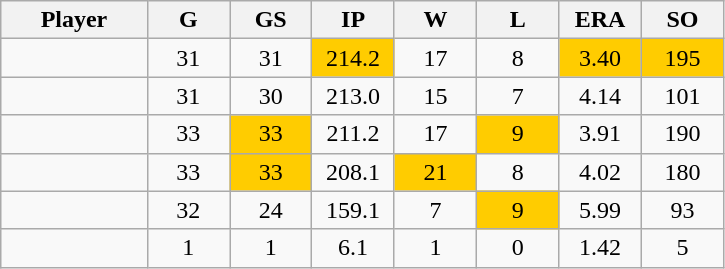<table class="wikitable sortable">
<tr>
<th bgcolor="#DDDDFF" width="16%">Player</th>
<th bgcolor="#DDDDFF" width="9%">G</th>
<th bgcolor="#DDDDFF" width="9%">GS</th>
<th bgcolor="#DDDDFF" width="9%">IP</th>
<th bgcolor="#DDDDFF" width="9%">W</th>
<th bgcolor="#DDDDFF" width="9%">L</th>
<th bgcolor="#DDDDFF" width="9%">ERA</th>
<th bgcolor="#DDDDFF" width="9%">SO</th>
</tr>
<tr align="center">
<td></td>
<td>31</td>
<td>31</td>
<td bgcolor="FFCC00">214.2</td>
<td>17</td>
<td>8</td>
<td bgcolor="FFCC00">3.40</td>
<td bgcolor="FFCC00">195</td>
</tr>
<tr align="center">
<td></td>
<td>31</td>
<td>30</td>
<td>213.0</td>
<td>15</td>
<td>7</td>
<td>4.14</td>
<td>101</td>
</tr>
<tr align="center">
<td></td>
<td>33</td>
<td bgcolor="#FFCC00">33</td>
<td>211.2</td>
<td>17</td>
<td bgcolor="FFCC00">9</td>
<td>3.91</td>
<td>190</td>
</tr>
<tr align="center">
<td></td>
<td>33</td>
<td bgcolor="#FFCC00">33</td>
<td>208.1</td>
<td bgcolor="FFCC00">21</td>
<td>8</td>
<td>4.02</td>
<td>180</td>
</tr>
<tr align="center">
<td></td>
<td>32</td>
<td>24</td>
<td>159.1</td>
<td>7</td>
<td bgcolor="FFCC00">9</td>
<td>5.99</td>
<td>93</td>
</tr>
<tr align="center">
<td></td>
<td>1</td>
<td>1</td>
<td>6.1</td>
<td>1</td>
<td>0</td>
<td>1.42</td>
<td>5</td>
</tr>
</table>
